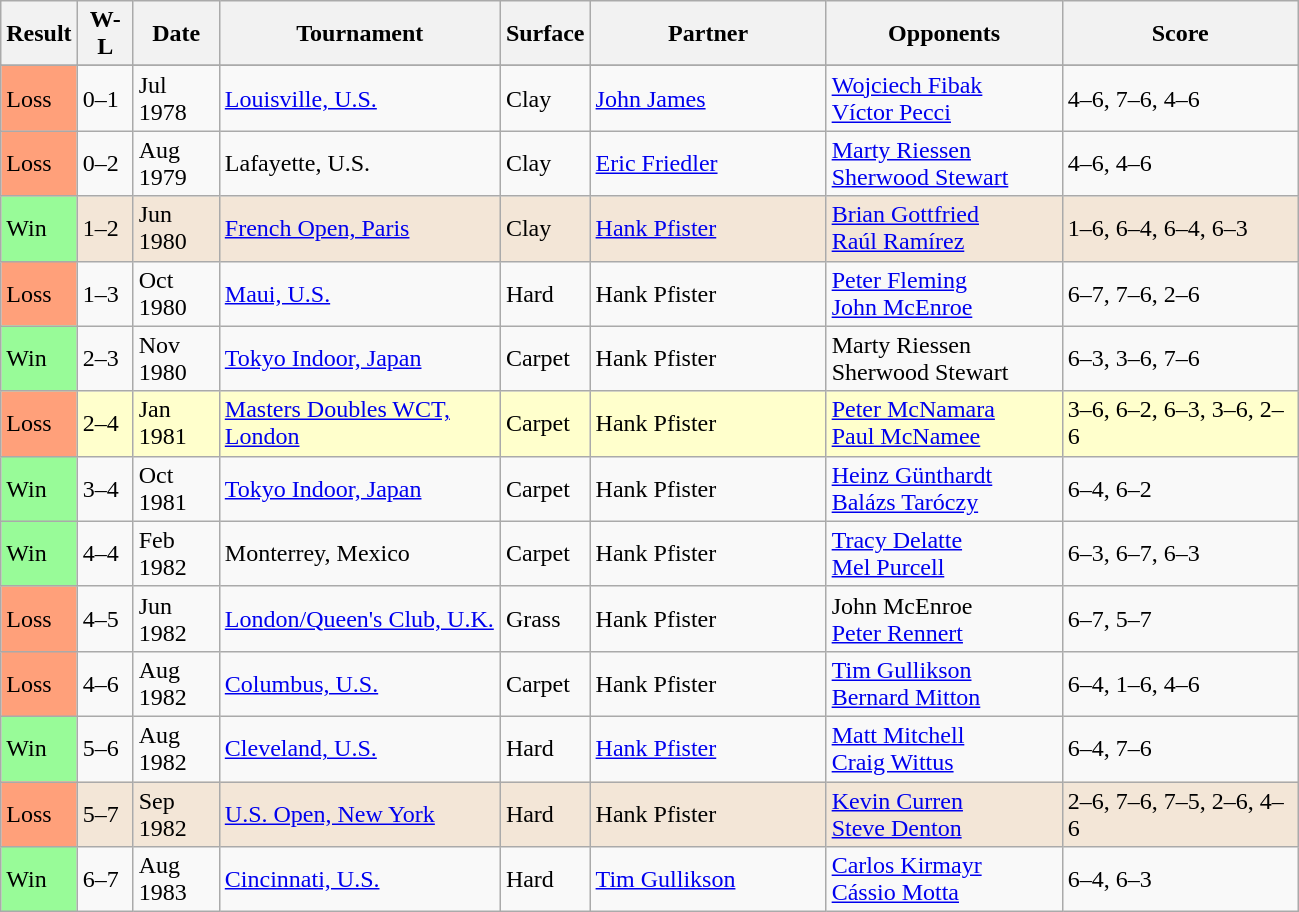<table class="sortable wikitable">
<tr>
<th>Result</th>
<th style="width:30px" class="unsortable">W-L</th>
<th style="width:50px">Date</th>
<th style="width:180px">Tournament</th>
<th style="width:50px">Surface</th>
<th style="width:150px">Partner</th>
<th style="width:150px">Opponents</th>
<th style="width:150px" class="unsortable">Score</th>
</tr>
<tr>
</tr>
<tr>
<td style="background:#ffa07a;">Loss</td>
<td>0–1</td>
<td>Jul 1978</td>
<td><a href='#'>Louisville, U.S.</a></td>
<td>Clay</td>
<td> <a href='#'>John James</a></td>
<td> <a href='#'>Wojciech Fibak</a> <br>  <a href='#'>Víctor Pecci</a></td>
<td>4–6, 7–6, 4–6</td>
</tr>
<tr>
<td style="background:#ffa07a;">Loss</td>
<td>0–2</td>
<td>Aug 1979</td>
<td>Lafayette, U.S.</td>
<td>Clay</td>
<td> <a href='#'>Eric Friedler</a></td>
<td> <a href='#'>Marty Riessen</a> <br>  <a href='#'>Sherwood Stewart</a></td>
<td>4–6, 4–6</td>
</tr>
<tr style="background:#f3e6d7;">
<td style="background:#98fb98;">Win</td>
<td>1–2</td>
<td>Jun 1980</td>
<td><a href='#'>French Open, Paris</a></td>
<td>Clay</td>
<td> <a href='#'>Hank Pfister</a></td>
<td> <a href='#'>Brian Gottfried</a> <br>  <a href='#'>Raúl Ramírez</a></td>
<td>1–6, 6–4, 6–4, 6–3</td>
</tr>
<tr>
<td style="background:#ffa07a;">Loss</td>
<td>1–3</td>
<td>Oct 1980</td>
<td><a href='#'>Maui, U.S.</a></td>
<td>Hard</td>
<td> Hank Pfister</td>
<td> <a href='#'>Peter Fleming</a> <br>  <a href='#'>John McEnroe</a></td>
<td>6–7, 7–6, 2–6</td>
</tr>
<tr>
<td style="background:#98fb98;">Win</td>
<td>2–3</td>
<td>Nov 1980</td>
<td><a href='#'>Tokyo Indoor, Japan</a></td>
<td>Carpet</td>
<td> Hank Pfister</td>
<td> Marty Riessen <br>  Sherwood Stewart</td>
<td>6–3, 3–6, 7–6</td>
</tr>
<tr style="background:#ffc;">
<td style="background:#ffa07a;">Loss</td>
<td>2–4</td>
<td>Jan 1981</td>
<td><a href='#'>Masters Doubles WCT, London</a></td>
<td>Carpet</td>
<td> Hank Pfister</td>
<td> <a href='#'>Peter McNamara</a> <br>  <a href='#'>Paul McNamee</a></td>
<td>3–6, 6–2, 6–3, 3–6, 2–6</td>
</tr>
<tr>
<td style="background:#98fb98;">Win</td>
<td>3–4</td>
<td>Oct 1981</td>
<td><a href='#'>Tokyo Indoor, Japan</a></td>
<td>Carpet</td>
<td> Hank Pfister</td>
<td> <a href='#'>Heinz Günthardt</a> <br>  <a href='#'>Balázs Taróczy</a></td>
<td>6–4, 6–2</td>
</tr>
<tr>
<td style="background:#98fb98;">Win</td>
<td>4–4</td>
<td>Feb 1982</td>
<td>Monterrey, Mexico</td>
<td>Carpet</td>
<td> Hank Pfister</td>
<td> <a href='#'>Tracy Delatte</a> <br>  <a href='#'>Mel Purcell</a></td>
<td>6–3, 6–7, 6–3</td>
</tr>
<tr>
<td style="background:#ffa07a;">Loss</td>
<td>4–5</td>
<td>Jun 1982</td>
<td><a href='#'>London/Queen's Club, U.K.</a></td>
<td>Grass</td>
<td> Hank Pfister</td>
<td> John McEnroe <br>  <a href='#'>Peter Rennert</a></td>
<td>6–7, 5–7</td>
</tr>
<tr>
<td style="background:#ffa07a;">Loss</td>
<td>4–6</td>
<td>Aug 1982</td>
<td><a href='#'>Columbus, U.S.</a></td>
<td>Carpet</td>
<td> Hank Pfister</td>
<td> <a href='#'>Tim Gullikson</a> <br>  <a href='#'>Bernard Mitton</a></td>
<td>6–4, 1–6, 4–6</td>
</tr>
<tr>
<td style="background:#98fb98;">Win</td>
<td>5–6</td>
<td>Aug 1982</td>
<td><a href='#'>Cleveland, U.S.</a></td>
<td>Hard</td>
<td> <a href='#'>Hank Pfister</a></td>
<td> <a href='#'>Matt Mitchell</a> <br>  <a href='#'>Craig Wittus</a></td>
<td>6–4, 7–6</td>
</tr>
<tr style="background:#f3e6d7;">
<td style="background:#ffa07a;">Loss</td>
<td>5–7</td>
<td>Sep 1982</td>
<td><a href='#'>U.S. Open, New York</a></td>
<td>Hard</td>
<td> Hank Pfister</td>
<td> <a href='#'>Kevin Curren</a> <br>  <a href='#'>Steve Denton</a></td>
<td>2–6, 7–6, 7–5, 2–6, 4–6</td>
</tr>
<tr>
<td style="background:#98fb98;">Win</td>
<td>6–7</td>
<td>Aug 1983</td>
<td><a href='#'>Cincinnati, U.S.</a></td>
<td>Hard</td>
<td> <a href='#'>Tim Gullikson</a></td>
<td> <a href='#'>Carlos Kirmayr</a> <br>  <a href='#'>Cássio Motta</a></td>
<td>6–4, 6–3</td>
</tr>
</table>
